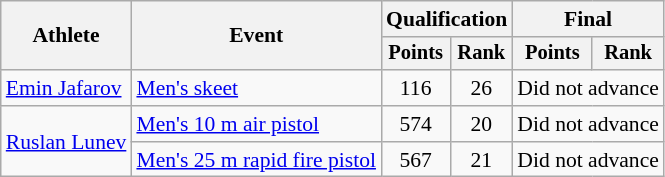<table class="wikitable" style="font-size:90%">
<tr>
<th rowspan="2">Athlete</th>
<th rowspan="2">Event</th>
<th colspan=2>Qualification</th>
<th colspan=2>Final</th>
</tr>
<tr style="font-size:95%">
<th>Points</th>
<th>Rank</th>
<th>Points</th>
<th>Rank</th>
</tr>
<tr align=center>
<td align=left><a href='#'>Emin Jafarov</a></td>
<td align=left><a href='#'>Men's skeet</a></td>
<td>116</td>
<td>26</td>
<td colspan=2>Did not advance</td>
</tr>
<tr align=center>
<td align=left rowspan=2><a href='#'>Ruslan Lunev</a></td>
<td align=left><a href='#'>Men's 10 m air pistol</a></td>
<td>574</td>
<td>20</td>
<td colspan=2>Did not advance</td>
</tr>
<tr align=center>
<td align=left><a href='#'>Men's 25 m rapid fire pistol</a></td>
<td>567</td>
<td>21</td>
<td colspan=2>Did not advance</td>
</tr>
</table>
